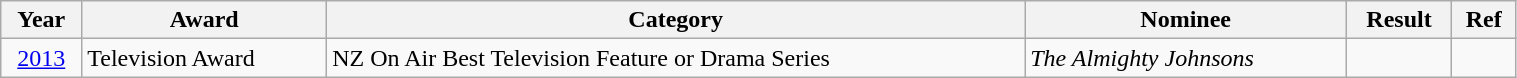<table class="wikitable" width="80%">
<tr>
<th>Year</th>
<th>Award</th>
<th>Category</th>
<th>Nominee</th>
<th>Result</th>
<th>Ref</th>
</tr>
<tr>
<td align="center"><a href='#'>2013</a></td>
<td>Television Award</td>
<td>NZ On Air Best Television Feature or Drama Series</td>
<td><em>The Almighty Johnsons</em></td>
<td></td>
<td align="center"></td>
</tr>
</table>
